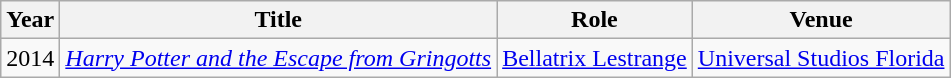<table class="wikitable">
<tr>
<th>Year</th>
<th>Title</th>
<th>Role</th>
<th>Venue</th>
</tr>
<tr>
<td>2014</td>
<td><em><a href='#'>Harry Potter and the Escape from Gringotts</a></em></td>
<td><a href='#'>Bellatrix Lestrange</a></td>
<td><a href='#'>Universal Studios Florida</a></td>
</tr>
</table>
